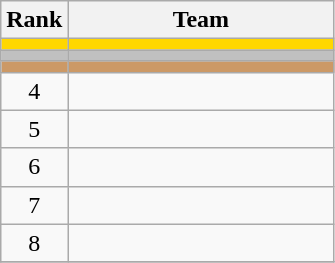<table class="wikitable">
<tr>
<th>Rank</th>
<th width=170>Team</th>
</tr>
<tr bgcolor=gold>
<td align=center></td>
<td></td>
</tr>
<tr bgcolor=silver>
<td align=center></td>
<td></td>
</tr>
<tr bgcolor=#cc9966>
<td align=center></td>
<td></td>
</tr>
<tr>
<td align=center>4</td>
<td></td>
</tr>
<tr>
<td align=center>5</td>
<td></td>
</tr>
<tr>
<td align=center>6</td>
<td></td>
</tr>
<tr>
<td align=center>7</td>
<td></td>
</tr>
<tr>
<td align=center>8</td>
<td></td>
</tr>
<tr>
</tr>
</table>
